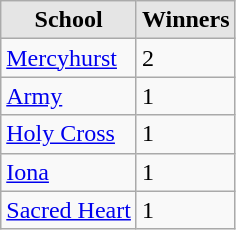<table class="wikitable">
<tr>
<th style="background:#e5e5e5;">School</th>
<th style="background:#e5e5e5;">Winners</th>
</tr>
<tr>
<td><a href='#'>Mercyhurst</a></td>
<td>2</td>
</tr>
<tr>
<td><a href='#'>Army</a></td>
<td>1</td>
</tr>
<tr>
<td><a href='#'>Holy Cross</a></td>
<td>1</td>
</tr>
<tr>
<td><a href='#'>Iona</a></td>
<td>1</td>
</tr>
<tr>
<td><a href='#'>Sacred Heart</a></td>
<td>1</td>
</tr>
</table>
